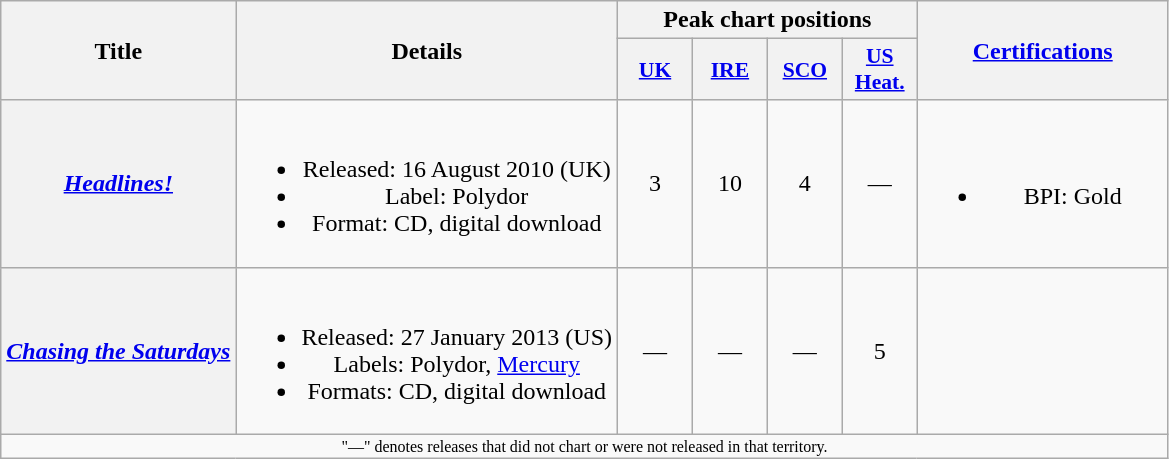<table class="wikitable plainrowheaders" style="text-align:center;">
<tr>
<th scope="col" rowspan="2">Title</th>
<th scope="col" rowspan="2">Details</th>
<th scope="col" colspan="4">Peak chart positions</th>
<th scope="col" rowspan="2" style="width:10em;"><a href='#'>Certifications</a></th>
</tr>
<tr>
<th scope="col" style="width:3em;font-size:90%;"><a href='#'>UK</a><br></th>
<th scope="col" style="width:3em;font-size:90%;"><a href='#'>IRE</a><br></th>
<th scope="col" style="width:3em;font-size:90%;"><a href='#'>SCO</a><br></th>
<th scope="col" style="width:3em;font-size:90%;"><a href='#'>US<br>Heat.</a><br></th>
</tr>
<tr>
<th scope="row"><em><a href='#'>Headlines!</a></em></th>
<td><br><ul><li>Released: 16 August 2010 <span>(UK)</span></li><li>Label: Polydor</li><li>Format: CD, digital download</li></ul></td>
<td>3</td>
<td>10</td>
<td>4</td>
<td>—</td>
<td><br><ul><li>BPI: Gold</li></ul></td>
</tr>
<tr>
<th scope="row"><em><a href='#'>Chasing the Saturdays</a></em></th>
<td><br><ul><li>Released: 27 January 2013 <span>(US)</span></li><li>Labels: Polydor, <a href='#'>Mercury</a></li><li>Formats: CD, digital download</li></ul></td>
<td>—</td>
<td>—</td>
<td>—</td>
<td>5</td>
<td></td>
</tr>
<tr>
<td colspan="14" style="font-size:8pt">"—" denotes releases that did not chart or were not released in that territory.</td>
</tr>
</table>
